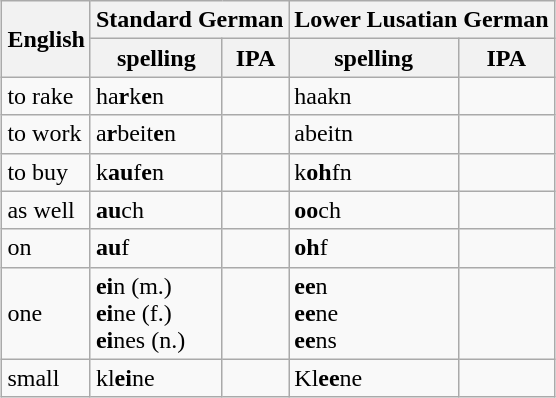<table class="wikitable" style="margin: 1em auto 1em auto">
<tr>
<th rowspan="2">English</th>
<th colspan="2">Standard German</th>
<th colspan="2">Lower Lusatian German</th>
</tr>
<tr>
<th>spelling</th>
<th>IPA</th>
<th>spelling</th>
<th>IPA</th>
</tr>
<tr>
<td>to rake</td>
<td>ha<strong>r</strong>k<strong>e</strong>n</td>
<td></td>
<td>haakn</td>
<td></td>
</tr>
<tr>
<td>to work</td>
<td>a<strong>r</strong>beit<strong>e</strong>n</td>
<td></td>
<td>abeitn</td>
<td></td>
</tr>
<tr>
<td>to buy</td>
<td>k<strong>au</strong>f<strong>e</strong>n</td>
<td></td>
<td>k<strong>oh</strong>fn</td>
<td></td>
</tr>
<tr>
<td>as well</td>
<td><strong>au</strong>ch</td>
<td></td>
<td><strong>oo</strong>ch</td>
<td></td>
</tr>
<tr>
<td>on</td>
<td><strong>au</strong>f</td>
<td></td>
<td><strong>oh</strong>f</td>
<td></td>
</tr>
<tr>
<td>one</td>
<td><strong>ei</strong>n (m.)<br> <strong>ei</strong>ne (f.)<br><strong>ei</strong>nes (n.)</td>
<td> <br>  <br> </td>
<td><strong>ee</strong>n<br><strong>ee</strong>ne<br><strong>ee</strong>ns</td>
<td> <br>  <br> </td>
</tr>
<tr>
<td>small</td>
<td>kl<strong>ei</strong>ne</td>
<td></td>
<td>Kl<strong>ee</strong>ne</td>
<td></td>
</tr>
</table>
